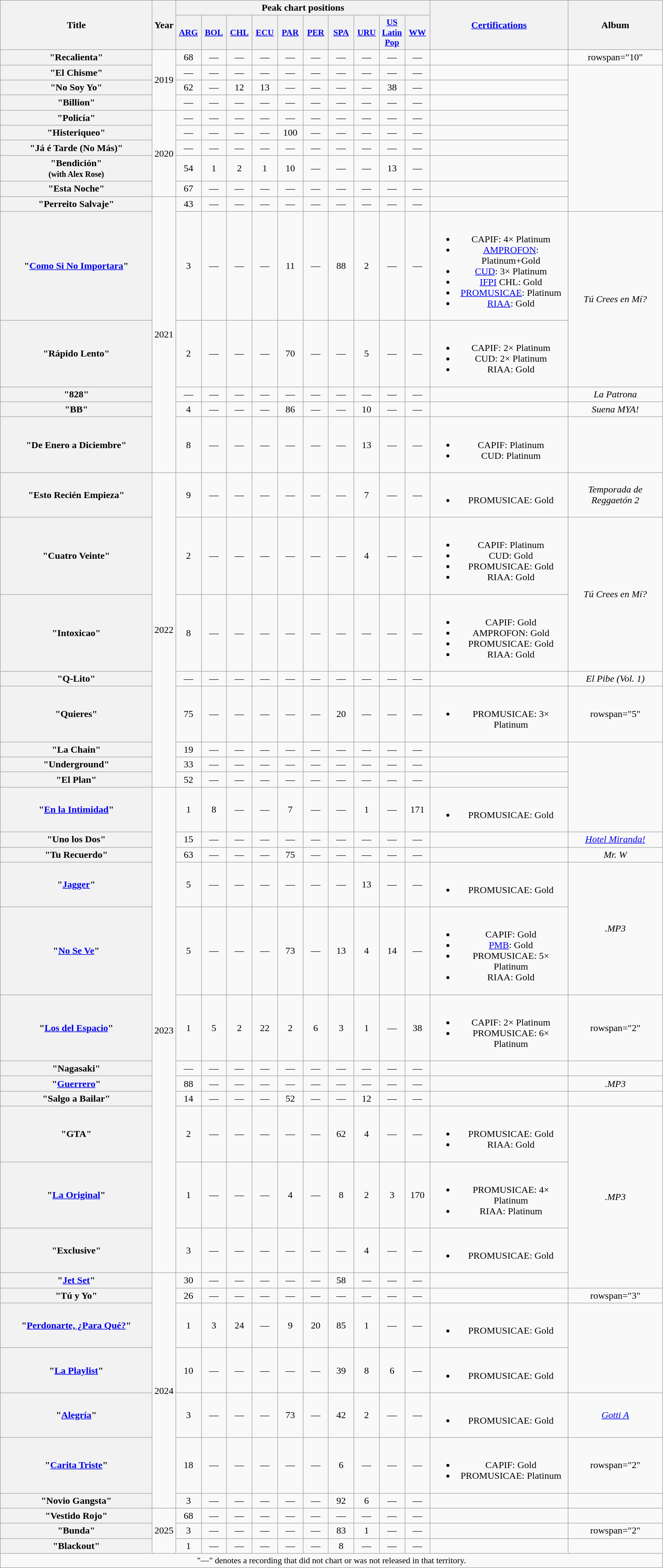<table class="wikitable plainrowheaders" style="text-align:center;">
<tr>
<th scope="col" rowspan="2" style="width:15.5em;">Title</th>
<th scope="col" rowspan="2" style="width:1em;">Year</th>
<th scope="col" colspan="10">Peak chart positions</th>
<th scope="col" rowspan="2" style="width:14em;"><a href='#'>Certifications</a></th>
<th scope="col" rowspan="2" style="width:9.5em;">Album</th>
</tr>
<tr>
<th scope="col" style="width:2.5em;font-size:90%;"><a href='#'>ARG</a><br></th>
<th scope="col" style="width:2.5em;font-size:90%;"><a href='#'>BOL</a><br></th>
<th scope="col" style="width:2.5em;font-size:90%;"><a href='#'>CHL</a><br></th>
<th scope="col" style="width:2.5em;font-size:90%;"><a href='#'>ECU</a><br></th>
<th scope="col" style="width:2.5em;font-size:90%;"><a href='#'>PAR</a><br></th>
<th scope="col" style="width:2.5em;font-size:90%;"><a href='#'>PER</a><br></th>
<th scope="col" style="width:2.5em;font-size:90%;"><a href='#'>SPA</a><br></th>
<th scope="col" style="width:2.5em;font-size:90%;"><a href='#'>URU</a><br></th>
<th scope="col" style="width:2.5em;font-size:90%;"><a href='#'>US<br>Latin<br>Pop</a><br></th>
<th scope="col" style="width:2.5em;font-size:90%;"><a href='#'>WW</a><br></th>
</tr>
<tr>
<th scope="row">"Recalienta"</th>
<td rowspan="4">2019</td>
<td>68</td>
<td>—</td>
<td>—</td>
<td>—</td>
<td>—</td>
<td>—</td>
<td>—</td>
<td>—</td>
<td>—</td>
<td>—</td>
<td></td>
<td>rowspan="10" </td>
</tr>
<tr>
<th scope="row">"El Chisme"<br></th>
<td>—</td>
<td>—</td>
<td>—</td>
<td>—</td>
<td>—</td>
<td>—</td>
<td>—</td>
<td>—</td>
<td>—</td>
<td>—</td>
<td></td>
</tr>
<tr>
<th scope="row">"No Soy Yo"<br></th>
<td>62</td>
<td>—</td>
<td>12</td>
<td>13</td>
<td>—</td>
<td>—</td>
<td>—</td>
<td>—</td>
<td>38</td>
<td>—</td>
<td></td>
</tr>
<tr>
<th scope="row">"Billion"</th>
<td>—</td>
<td>—</td>
<td>—</td>
<td>—</td>
<td>—</td>
<td>—</td>
<td>—</td>
<td>—</td>
<td>—</td>
<td>—</td>
<td></td>
</tr>
<tr>
<th scope="row">"Policía"</th>
<td rowspan="5">2020</td>
<td>—</td>
<td>—</td>
<td>—</td>
<td>—</td>
<td>—</td>
<td>—</td>
<td>—</td>
<td>—</td>
<td>—</td>
<td>—</td>
<td></td>
</tr>
<tr>
<th scope="row">"Histeriqueo"<br></th>
<td>—</td>
<td>—</td>
<td>—</td>
<td>—</td>
<td>100</td>
<td>—</td>
<td>—</td>
<td>—</td>
<td>—</td>
<td>—</td>
<td></td>
</tr>
<tr>
<th scope="row">"Já é Tarde (No Más)"<br></th>
<td>—</td>
<td>—</td>
<td>—</td>
<td>—</td>
<td>—</td>
<td>—</td>
<td>—</td>
<td>—</td>
<td>—</td>
<td>—</td>
<td></td>
</tr>
<tr>
<th scope="row">"Bendición"<br><small>(with Alex Rose)</small></th>
<td>54</td>
<td>1</td>
<td>2</td>
<td>1</td>
<td>10</td>
<td>—</td>
<td>—</td>
<td>—</td>
<td>13</td>
<td>—</td>
<td></td>
</tr>
<tr>
<th scope="row">"Esta Noche"<br></th>
<td>67</td>
<td>—</td>
<td>—</td>
<td>—</td>
<td>—</td>
<td>—</td>
<td>—</td>
<td>—</td>
<td>—</td>
<td>—</td>
<td></td>
</tr>
<tr>
<th scope="row">"Perreito Salvaje"<br></th>
<td rowspan="6">2021</td>
<td>43</td>
<td>—</td>
<td>—</td>
<td>—</td>
<td>—</td>
<td>—</td>
<td>—</td>
<td>—</td>
<td>—</td>
<td>—</td>
<td></td>
</tr>
<tr>
<th scope="row">"<a href='#'>Como Si No Importara</a>"<br></th>
<td>3</td>
<td>—</td>
<td>—</td>
<td>—</td>
<td>11</td>
<td>—</td>
<td>88</td>
<td>2</td>
<td>—</td>
<td>—</td>
<td><br><ul><li>CAPIF:  4× Platinum</li><li><a href='#'>AMPROFON</a>: Platinum+Gold</li><li><a href='#'>CUD</a>: 3× Platinum</li><li><a href='#'>IFPI</a> CHL: Gold</li><li><a href='#'>PROMUSICAE</a>: Platinum</li><li><a href='#'>RIAA</a>: Gold </li></ul></td>
<td rowspan="2"><em>Tú Crees en Mí?</em></td>
</tr>
<tr>
<th scope="row">"Rápido Lento"<br></th>
<td>2</td>
<td>—</td>
<td>—</td>
<td>—</td>
<td>70</td>
<td>—</td>
<td>—</td>
<td>5</td>
<td>—</td>
<td>—</td>
<td><br><ul><li>CAPIF: 2× Platinum</li><li>CUD: 2× Platinum</li><li>RIAA: Gold </li></ul></td>
</tr>
<tr>
<th scope="row">"828"<br></th>
<td>—</td>
<td>—</td>
<td>—</td>
<td>—</td>
<td>—</td>
<td>—</td>
<td>—</td>
<td>—</td>
<td>—</td>
<td>—</td>
<td></td>
<td><em>La Patrona</em></td>
</tr>
<tr>
<th scope="row">"BB"<br></th>
<td>4</td>
<td>—</td>
<td>—</td>
<td>—</td>
<td>86</td>
<td>—</td>
<td>—</td>
<td>10</td>
<td>—</td>
<td>—</td>
<td></td>
<td><em>Suena MYA!</em></td>
</tr>
<tr>
<th scope="row">"De Enero a Diciembre"<br></th>
<td>8</td>
<td>—</td>
<td>—</td>
<td>—</td>
<td>—</td>
<td>—</td>
<td>—</td>
<td>13</td>
<td>—</td>
<td>—</td>
<td><br><ul><li>CAPIF: Platinum</li><li>CUD: Platinum</li></ul></td>
<td></td>
</tr>
<tr>
<th scope="row">"Esto Recién Empieza"<br></th>
<td rowspan="8">2022</td>
<td>9</td>
<td>—</td>
<td>—</td>
<td>—</td>
<td>—</td>
<td>—</td>
<td>—</td>
<td>7</td>
<td>—</td>
<td>—</td>
<td><br><ul><li>PROMUSICAE: Gold</li></ul></td>
<td><em>Temporada de Reggaetón 2</em></td>
</tr>
<tr>
<th scope="row">"Cuatro Veinte"</th>
<td>2</td>
<td>—</td>
<td>—</td>
<td>—</td>
<td>—</td>
<td>—</td>
<td>—</td>
<td>4</td>
<td>—</td>
<td>—</td>
<td><br><ul><li>CAPIF: Platinum</li><li>CUD: Gold</li><li>PROMUSICAE: Gold</li><li>RIAA: Gold </li></ul></td>
<td rowspan="2"><em>Tú Crees en Mí?</em></td>
</tr>
<tr>
<th scope="row">"Intoxicao"<br></th>
<td>8</td>
<td>—</td>
<td>—</td>
<td>—</td>
<td>—</td>
<td>—</td>
<td>—</td>
<td>—</td>
<td>—</td>
<td>—</td>
<td><br><ul><li>CAPIF: Gold</li><li>AMPROFON: Gold</li><li>PROMUSICAE: Gold</li><li>RIAA: Gold </li></ul></td>
</tr>
<tr>
<th scope="row">"Q-Lito"<br></th>
<td>—</td>
<td>—</td>
<td>—</td>
<td>—</td>
<td>—</td>
<td>—</td>
<td>—</td>
<td>—</td>
<td>—</td>
<td>—</td>
<td></td>
<td><em>El Pibe (Vol. 1)</em></td>
</tr>
<tr>
<th scope="row">"Quieres"<br></th>
<td>75</td>
<td>—</td>
<td>—</td>
<td>—</td>
<td>—</td>
<td>—</td>
<td>20</td>
<td>—</td>
<td>—</td>
<td>—</td>
<td><br><ul><li>PROMUSICAE: 3× Platinum</li></ul></td>
<td>rowspan="5" </td>
</tr>
<tr>
<th scope="row">"La Chain"</th>
<td>19</td>
<td>—</td>
<td>—</td>
<td>—</td>
<td>—</td>
<td>—</td>
<td>—</td>
<td>—</td>
<td>—</td>
<td>—</td>
<td></td>
</tr>
<tr>
<th scope="row">"Underground"</th>
<td>33</td>
<td>—</td>
<td>—</td>
<td>—</td>
<td>—</td>
<td>—</td>
<td>—</td>
<td>—</td>
<td>—</td>
<td>—</td>
<td></td>
</tr>
<tr>
<th scope="row">"El Plan"<br></th>
<td>52</td>
<td>—</td>
<td>—</td>
<td>—</td>
<td>—</td>
<td>—</td>
<td>—</td>
<td>—</td>
<td>—</td>
<td>—</td>
<td></td>
</tr>
<tr>
<th scope="row">"<a href='#'>En la Intimidad</a>"<br></th>
<td rowspan="12">2023</td>
<td>1</td>
<td>8</td>
<td>—</td>
<td>—</td>
<td>7</td>
<td>—</td>
<td>—</td>
<td>1</td>
<td>—</td>
<td>171</td>
<td><br><ul><li>PROMUSICAE: Gold</li></ul></td>
</tr>
<tr>
<th scope="row">"Uno los Dos"<br></th>
<td>15</td>
<td>—</td>
<td>—</td>
<td>—</td>
<td>—</td>
<td>—</td>
<td>—</td>
<td>—</td>
<td>—</td>
<td>—</td>
<td></td>
<td><em><a href='#'>Hotel Miranda!</a></em></td>
</tr>
<tr>
<th scope="row">"Tu Recuerdo"<br></th>
<td>63</td>
<td>—</td>
<td>—</td>
<td>—</td>
<td>75</td>
<td>—</td>
<td>—</td>
<td>—</td>
<td>—</td>
<td>—</td>
<td></td>
<td><em>Mr. W</em></td>
</tr>
<tr>
<th scope="row">"<a href='#'>Jagger</a>"</th>
<td>5</td>
<td>—</td>
<td>—</td>
<td>—</td>
<td>—</td>
<td>—</td>
<td>—</td>
<td>13</td>
<td>—</td>
<td>—</td>
<td><br><ul><li>PROMUSICAE: Gold</li></ul></td>
<td rowspan="2"><em>.MP3</em></td>
</tr>
<tr>
<th scope="row">"<a href='#'>No Se Ve</a>"<br></th>
<td>5</td>
<td>—</td>
<td>—</td>
<td>—</td>
<td>73</td>
<td>—</td>
<td>13</td>
<td>4</td>
<td>14</td>
<td>—</td>
<td><br><ul><li>CAPIF: Gold</li><li><a href='#'>PMB</a>: Gold</li><li>PROMUSICAE: 5× Platinum</li><li>RIAA: Gold </li></ul></td>
</tr>
<tr>
<th scope="row">"<a href='#'>Los del Espacio</a>"<br></th>
<td>1</td>
<td>5</td>
<td>2</td>
<td>22</td>
<td>2</td>
<td>6</td>
<td>3</td>
<td>1</td>
<td>—</td>
<td>38</td>
<td><br><ul><li>CAPIF: 2× Platinum</li><li>PROMUSICAE: 6× Platinum</li></ul></td>
<td>rowspan="2" </td>
</tr>
<tr>
<th scope="row">"Nagasaki"<br></th>
<td>—</td>
<td>—</td>
<td>—</td>
<td>—</td>
<td>—</td>
<td>—</td>
<td>—</td>
<td>—</td>
<td>—</td>
<td>—</td>
<td></td>
</tr>
<tr>
<th scope="row">"<a href='#'>Guerrero</a>"</th>
<td>88</td>
<td>—</td>
<td>—</td>
<td>—</td>
<td>—</td>
<td>—</td>
<td>—</td>
<td>—</td>
<td>—</td>
<td>—</td>
<td></td>
<td><em>.MP3</em></td>
</tr>
<tr>
<th scope="row">"Salgo a Bailar"<br></th>
<td>14</td>
<td>—</td>
<td>—</td>
<td>—</td>
<td>52</td>
<td>—</td>
<td>—</td>
<td>12</td>
<td>—</td>
<td>—</td>
<td></td>
<td></td>
</tr>
<tr>
<th scope="row">"GTA"</th>
<td>2</td>
<td>—</td>
<td>—</td>
<td>—</td>
<td>—</td>
<td>—</td>
<td>62</td>
<td>4</td>
<td>—</td>
<td>—</td>
<td><br><ul><li>PROMUSICAE: Gold</li><li>RIAA: Gold </li></ul></td>
<td rowspan="4"><em>.MP3</em></td>
</tr>
<tr>
<th scope="row">"<a href='#'>La Original</a>"<br></th>
<td>1</td>
<td>—</td>
<td>—</td>
<td>—</td>
<td>4</td>
<td>—</td>
<td>8</td>
<td>2</td>
<td>3</td>
<td>170</td>
<td><br><ul><li>PROMUSICAE: 4× Platinum</li><li>RIAA: Platinum </li></ul></td>
</tr>
<tr>
<th scope="row">"Exclusive"</th>
<td>3</td>
<td>—</td>
<td>—</td>
<td>—</td>
<td>—</td>
<td>—</td>
<td>—</td>
<td>4</td>
<td>—</td>
<td>—</td>
<td><br><ul><li>PROMUSICAE: Gold</li></ul></td>
</tr>
<tr>
<th scope="row">"<a href='#'>Jet Set</a>"<br></th>
<td rowspan="7">2024</td>
<td>30</td>
<td>—</td>
<td>—</td>
<td>—</td>
<td>—</td>
<td>—</td>
<td>58</td>
<td>—</td>
<td>—</td>
<td>—</td>
<td></td>
</tr>
<tr>
<th scope="row">"Tú y Yo"<br></th>
<td>26</td>
<td>—</td>
<td>—</td>
<td>—</td>
<td>—</td>
<td>—</td>
<td>—</td>
<td>—</td>
<td>—</td>
<td>—</td>
<td></td>
<td>rowspan="3" </td>
</tr>
<tr>
<th scope="row">"<a href='#'>Perdonarte, ¿Para Qué?</a>"<br></th>
<td>1</td>
<td>3</td>
<td>24</td>
<td>—</td>
<td>9</td>
<td>20</td>
<td>85</td>
<td>1</td>
<td>—</td>
<td>—</td>
<td><br><ul><li>PROMUSICAE: Gold</li></ul></td>
</tr>
<tr>
<th scope="row">"<a href='#'>La Playlist</a>"</th>
<td>10</td>
<td>—</td>
<td>—</td>
<td>—</td>
<td>—</td>
<td>—</td>
<td>39</td>
<td>8</td>
<td>6</td>
<td>—</td>
<td><br><ul><li>PROMUSICAE: Gold</li></ul></td>
</tr>
<tr>
<th scope="row">"<a href='#'>Alegría</a>"<br></th>
<td>3</td>
<td>—</td>
<td>—</td>
<td>—</td>
<td>73</td>
<td>—</td>
<td>42</td>
<td>2</td>
<td>—</td>
<td>—</td>
<td><br><ul><li>PROMUSICAE: Gold</li></ul></td>
<td><em><a href='#'>Gotti A</a></em></td>
</tr>
<tr>
<th scope="row">"<a href='#'>Carita Triste</a>"<br></th>
<td>18</td>
<td>—</td>
<td>—</td>
<td>—</td>
<td>—</td>
<td>—</td>
<td>6</td>
<td>—</td>
<td>—</td>
<td>—</td>
<td><br><ul><li>CAPIF: Gold</li><li>PROMUSICAE: Platinum</li></ul></td>
<td>rowspan="2" </td>
</tr>
<tr>
<th scope="row">"Novio Gangsta"</th>
<td>3</td>
<td>—</td>
<td>—</td>
<td>—</td>
<td>—</td>
<td>—</td>
<td>92</td>
<td>6</td>
<td>—</td>
<td>—</td>
<td></td>
</tr>
<tr>
<th scope="row">"Vestido Rojo"<br></th>
<td rowspan="3">2025</td>
<td>68</td>
<td>—</td>
<td>—</td>
<td>—</td>
<td>—</td>
<td>—</td>
<td>—</td>
<td>—</td>
<td>—</td>
<td>—</td>
<td></td>
<td></td>
</tr>
<tr>
<th scope="row">"Bunda"<br></th>
<td>3</td>
<td>—</td>
<td>—</td>
<td>—</td>
<td>—</td>
<td>—</td>
<td>83</td>
<td>1</td>
<td>—</td>
<td>—</td>
<td></td>
<td>rowspan="2" </td>
</tr>
<tr>
<th scope="row">"Blackout"<br></th>
<td>1</td>
<td>—</td>
<td>—</td>
<td>—</td>
<td>—</td>
<td>—</td>
<td>8</td>
<td>—</td>
<td>—</td>
<td>—</td>
<td></td>
</tr>
<tr>
<td colspan="15" style="font-size:90%">"—" denotes a recording that did not chart or was not released in that territory.</td>
</tr>
</table>
